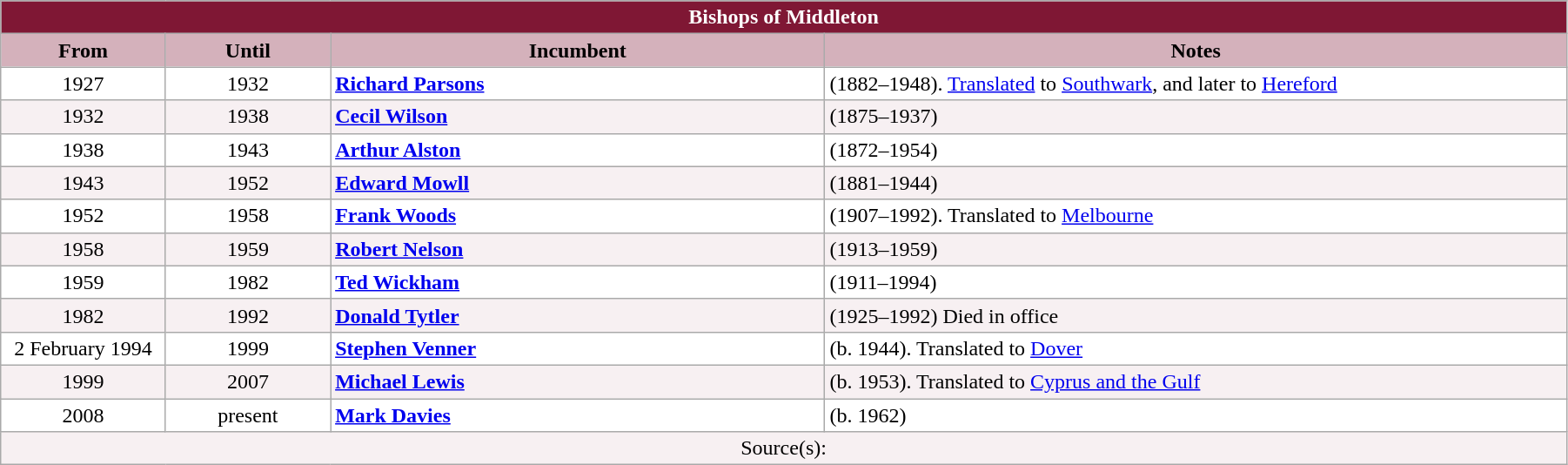<table class="wikitable" style="width:95%;" border="1" cellpadding="2">
<tr>
<th colspan="4" style="background-color: #7F1734; color: white;">Bishops of Middleton</th>
</tr>
<tr valign=top>
<th style="background-color:#D4B1BB" width="10%">From</th>
<th style="background-color:#D4B1BB" width="10%">Until</th>
<th style="background-color:#D4B1BB" width="30%">Incumbent</th>
<th style="background-color:#D4B1BB" width="45%">Notes</th>
</tr>
<tr valign=top bgcolor="white">
<td align="center">1927</td>
<td align="center">1932</td>
<td><strong><a href='#'>Richard Parsons</a></strong></td>
<td>(1882–1948). <a href='#'>Translated</a> to <a href='#'>Southwark</a>, and later to <a href='#'>Hereford</a></td>
</tr>
<tr valign=top bgcolor="#F7F0F2">
<td align="center">1932</td>
<td align="center">1938</td>
<td><strong><a href='#'>Cecil Wilson</a></strong></td>
<td>(1875–1937)</td>
</tr>
<tr valign=top bgcolor="white">
<td align="center">1938</td>
<td align="center">1943</td>
<td><strong><a href='#'>Arthur Alston</a></strong></td>
<td>(1872–1954)</td>
</tr>
<tr valign=top bgcolor="#F7F0F2">
<td align="center">1943</td>
<td align="center">1952</td>
<td><strong><a href='#'>Edward Mowll</a></strong></td>
<td>(1881–1944)</td>
</tr>
<tr valign=top bgcolor="white">
<td align="center">1952</td>
<td align="center">1958</td>
<td><strong><a href='#'>Frank Woods</a></strong></td>
<td>(1907–1992). Translated to <a href='#'>Melbourne</a></td>
</tr>
<tr valign=top bgcolor="#F7F0F2">
<td align="center">1958</td>
<td align="center">1959</td>
<td><strong><a href='#'>Robert Nelson</a></strong></td>
<td>(1913–1959)</td>
</tr>
<tr valign=top bgcolor="white">
<td align="center">1959</td>
<td align="center">1982</td>
<td><strong><a href='#'>Ted Wickham</a></strong></td>
<td>(1911–1994)</td>
</tr>
<tr valign=top bgcolor="#F7F0F2">
<td align="center">1982</td>
<td align="center">1992</td>
<td><strong><a href='#'>Donald Tytler</a></strong></td>
<td>(1925–1992) Died in office</td>
</tr>
<tr valign=top bgcolor="white">
<td align="center">2 February 1994</td>
<td align="center">1999</td>
<td><strong><a href='#'>Stephen Venner</a></strong></td>
<td>(b. 1944). Translated to <a href='#'>Dover</a></td>
</tr>
<tr valign=top bgcolor="#F7F0F2">
<td align="center">1999</td>
<td align="center">2007</td>
<td><strong><a href='#'>Michael Lewis</a></strong></td>
<td>(b. 1953). Translated to <a href='#'>Cyprus and the Gulf</a></td>
</tr>
<tr valign=top bgcolor="white">
<td align="center">2008</td>
<td align="center">present</td>
<td><strong><a href='#'>Mark Davies</a></strong></td>
<td>(b. 1962)</td>
</tr>
<tr valign=top bgcolor="#F7F0F2">
<td align="center" colspan="4">Source(s):</td>
</tr>
</table>
